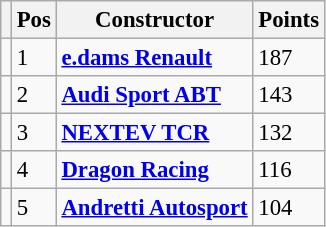<table class="wikitable" style="font-size: 95%;">
<tr>
<th></th>
<th>Pos</th>
<th>Constructor</th>
<th>Points</th>
</tr>
<tr>
<td align="left"></td>
<td>1</td>
<td> <strong><a href='#'>e.dams Renault</a></strong></td>
<td>187</td>
</tr>
<tr>
<td align="left"></td>
<td>2</td>
<td> <strong><a href='#'>Audi Sport ABT</a></strong></td>
<td>143</td>
</tr>
<tr>
<td align="left"></td>
<td>3</td>
<td> <strong><a href='#'>NEXTEV TCR</a></strong></td>
<td>132</td>
</tr>
<tr>
<td align="left"></td>
<td>4</td>
<td> <strong><a href='#'>Dragon Racing</a></strong></td>
<td>116</td>
</tr>
<tr>
<td align="left"></td>
<td>5</td>
<td> <strong><a href='#'>Andretti Autosport</a></strong></td>
<td>104</td>
</tr>
</table>
